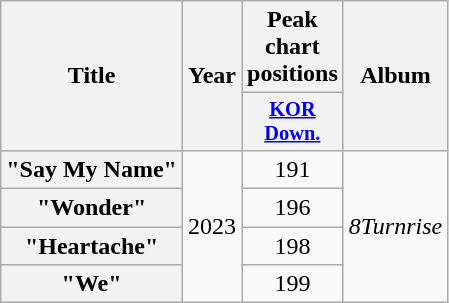<table class="wikitable plainrowheaders" style="text-align:center">
<tr>
<th scope="col" rowspan="2">Title</th>
<th scope="col" rowspan="2">Year</th>
<th scope="col" colspan="1">Peak chart positions</th>
<th scope="col" rowspan="2">Album</th>
</tr>
<tr>
<th scope="col" style="font-size:85%; width:2.5em"><a href='#'>KOR<br>Down.</a><br></th>
</tr>
<tr>
<th scope="row">"Say My Name"</th>
<td rowspan="4">2023</td>
<td>191</td>
<td rowspan="4"><em>8Turnrise</em></td>
</tr>
<tr>
<th scope="row">"Wonder"</th>
<td>196</td>
</tr>
<tr>
<th scope="row">"Heartache"</th>
<td>198</td>
</tr>
<tr>
<th scope="row">"We"</th>
<td>199</td>
</tr>
</table>
